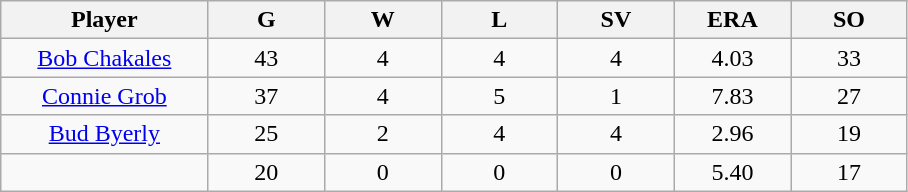<table class="wikitable sortable">
<tr>
<th bgcolor="#DDDDFF" width="16%">Player</th>
<th bgcolor="#DDDDFF" width="9%">G</th>
<th bgcolor="#DDDDFF" width="9%">W</th>
<th bgcolor="#DDDDFF" width="9%">L</th>
<th bgcolor="#DDDDFF" width="9%">SV</th>
<th bgcolor="#DDDDFF" width="9%">ERA</th>
<th bgcolor="#DDDDFF" width="9%">SO</th>
</tr>
<tr align="center">
<td><a href='#'>Bob Chakales</a></td>
<td>43</td>
<td>4</td>
<td>4</td>
<td>4</td>
<td>4.03</td>
<td>33</td>
</tr>
<tr align="center">
<td><a href='#'>Connie Grob</a></td>
<td>37</td>
<td>4</td>
<td>5</td>
<td>1</td>
<td>7.83</td>
<td>27</td>
</tr>
<tr align="center">
<td><a href='#'>Bud Byerly</a></td>
<td>25</td>
<td>2</td>
<td>4</td>
<td>4</td>
<td>2.96</td>
<td>19</td>
</tr>
<tr align="center">
<td></td>
<td>20</td>
<td>0</td>
<td>0</td>
<td>0</td>
<td>5.40</td>
<td>17</td>
</tr>
</table>
